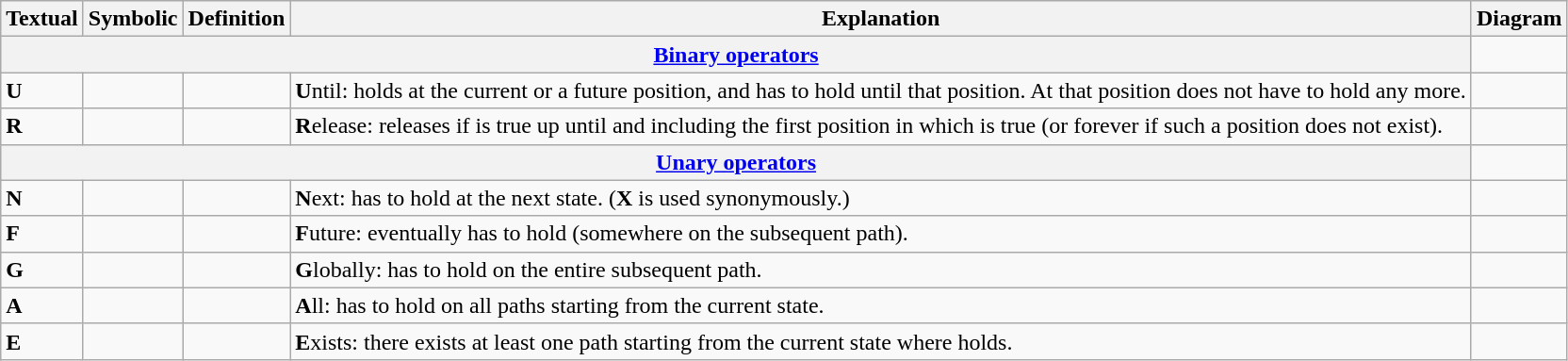<table class="wikitable">
<tr>
<th>Textual</th>
<th>Symbolic</th>
<th>Definition</th>
<th>Explanation</th>
<th>Diagram</th>
</tr>
<tr>
<th colspan="4"><a href='#'>Binary operators</a></th>
</tr>
<tr>
<td> <strong>U</strong> </td>
<td></td>
<td></td>
<td><strong>U</strong>ntil:  holds at the current or a future position, and  has to hold until that position. At that position  does not have to hold any more.</td>
<td></td>
</tr>
<tr>
<td> <strong>R</strong> </td>
<td></td>
<td></td>
<td><strong>R</strong>elease:  releases  if  is true up until and including the first position in which  is true (or forever if such a position does not exist).</td>
<td></td>
</tr>
<tr>
<th colspan="4"><a href='#'>Unary operators</a></th>
</tr>
<tr>
<td><strong>N</strong> </td>
<td></td>
<td></td>
<td><strong>N</strong>ext:  has to hold at the next state. (<strong>X</strong> is used synonymously.)</td>
<td></td>
</tr>
<tr>
<td><strong>F</strong> </td>
<td></td>
<td></td>
<td><strong>F</strong>uture:  eventually has to hold (somewhere on the subsequent path).</td>
<td></td>
</tr>
<tr>
<td><strong>G</strong> </td>
<td></td>
<td></td>
<td><strong>G</strong>lobally:  has to hold on the entire subsequent path.</td>
<td></td>
</tr>
<tr>
<td><strong>A</strong> </td>
<td></td>
<td></td>
<td><strong>A</strong>ll:  has to hold on all paths starting from the current state.</td>
<td></td>
</tr>
<tr>
<td><strong>E</strong> </td>
<td></td>
<td></td>
<td><strong>E</strong>xists: there exists at least one path starting from the current state where  holds.</td>
<td></td>
</tr>
</table>
